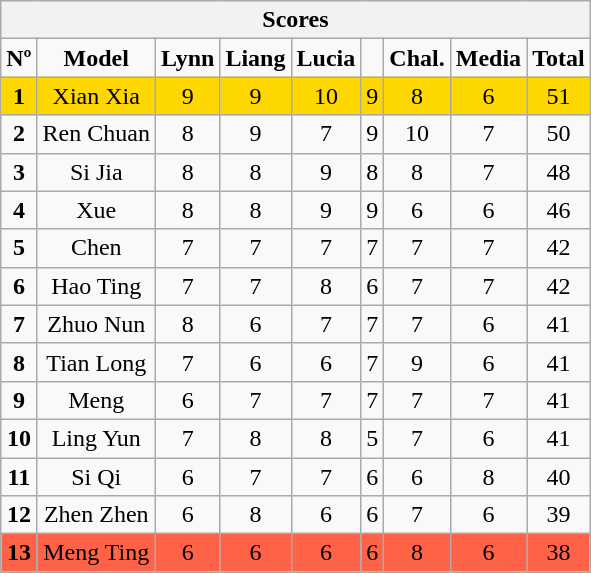<table class="wikitable collapsible autocollapse" style="text-align:center;">
<tr>
<th colspan="9">Scores</th>
</tr>
<tr>
<td><strong>Nº</strong></td>
<td><strong>Model</strong></td>
<td><strong>Lynn</strong></td>
<td><strong>Liang</strong></td>
<td><strong>Lucia</strong></td>
<td></td>
<td><strong>Chal.</strong></td>
<td><strong>Media</strong></td>
<td><strong>Total</strong></td>
</tr>
<tr>
<td style="background:gold"><strong>1</strong></td>
<td style="background:gold">Xian Xia</td>
<td style="background:gold">9</td>
<td style="background:gold">9</td>
<td style="background:gold">10</td>
<td style="background:gold">9</td>
<td style="background:gold">8</td>
<td style="background:gold">6</td>
<td style="background:gold">51</td>
</tr>
<tr>
<td><strong>2</strong></td>
<td>Ren Chuan</td>
<td>8</td>
<td>9</td>
<td>7</td>
<td>9</td>
<td>10</td>
<td>7</td>
<td>50</td>
</tr>
<tr>
<td><strong>3</strong></td>
<td>Si Jia</td>
<td>8</td>
<td>8</td>
<td>9</td>
<td>8</td>
<td>8</td>
<td>7</td>
<td>48</td>
</tr>
<tr>
<td><strong>4</strong></td>
<td>Xue</td>
<td>8</td>
<td>8</td>
<td>9</td>
<td>9</td>
<td>6</td>
<td>6</td>
<td>46</td>
</tr>
<tr>
<td><strong>5</strong></td>
<td>Chen</td>
<td>7</td>
<td>7</td>
<td>7</td>
<td>7</td>
<td>7</td>
<td>7</td>
<td>42</td>
</tr>
<tr>
<td><strong>6</strong></td>
<td>Hao Ting</td>
<td>7</td>
<td>7</td>
<td>8</td>
<td>6</td>
<td>7</td>
<td>7</td>
<td>42</td>
</tr>
<tr>
<td><strong>7</strong></td>
<td>Zhuo Nun</td>
<td>8</td>
<td>6</td>
<td>7</td>
<td>7</td>
<td>7</td>
<td>6</td>
<td>41</td>
</tr>
<tr>
<td><strong>8</strong></td>
<td>Tian Long</td>
<td>7</td>
<td>6</td>
<td>6</td>
<td>7</td>
<td>9</td>
<td>6</td>
<td>41</td>
</tr>
<tr>
<td><strong>9</strong></td>
<td>Meng</td>
<td>6</td>
<td>7</td>
<td>7</td>
<td>7</td>
<td>7</td>
<td>7</td>
<td>41</td>
</tr>
<tr>
<td><strong>10</strong></td>
<td>Ling Yun</td>
<td>7</td>
<td>8</td>
<td>8</td>
<td>5</td>
<td>7</td>
<td>6</td>
<td>41</td>
</tr>
<tr>
<td><strong>11</strong></td>
<td>Si Qi</td>
<td>6</td>
<td>7</td>
<td>7</td>
<td>6</td>
<td>6</td>
<td>8</td>
<td>40</td>
</tr>
<tr>
<td><strong>12</strong></td>
<td>Zhen Zhen</td>
<td>6</td>
<td>8</td>
<td>6</td>
<td>6</td>
<td>7</td>
<td>6</td>
<td>39</td>
</tr>
<tr>
<td style="background:tomato"><strong>13</strong></td>
<td style="background:tomato">Meng Ting</td>
<td style="background:tomato">6</td>
<td style="background:tomato">6</td>
<td style="background:tomato">6</td>
<td style="background:tomato">6</td>
<td style="background:tomato">8</td>
<td style="background:tomato">6</td>
<td style="background:tomato">38</td>
</tr>
</table>
